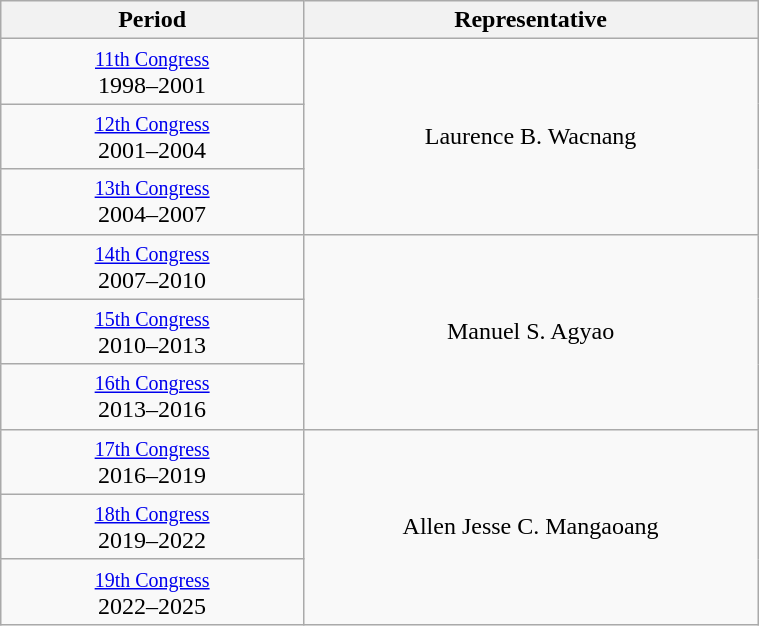<table class="wikitable" style="text-align:center; width:40%;">
<tr>
<th width="40%">Period</th>
<th>Representative</th>
</tr>
<tr>
<td><small><a href='#'>11th Congress</a></small><br>1998–2001</td>
<td rowspan="3">Laurence B. Wacnang</td>
</tr>
<tr>
<td><small><a href='#'>12th Congress</a></small><br>2001–2004</td>
</tr>
<tr>
<td><small><a href='#'>13th Congress</a></small><br>2004–2007</td>
</tr>
<tr>
<td><small><a href='#'>14th Congress</a></small><br>2007–2010</td>
<td rowspan="3">Manuel S. Agyao</td>
</tr>
<tr>
<td><small><a href='#'>15th Congress</a></small><br>2010–2013</td>
</tr>
<tr>
<td><small><a href='#'>16th Congress</a></small><br>2013–2016</td>
</tr>
<tr>
<td><small><a href='#'>17th Congress</a></small><br>2016–2019</td>
<td rowspan="3">Allen Jesse C. Mangaoang</td>
</tr>
<tr>
<td><small><a href='#'>18th Congress</a></small><br>2019–2022</td>
</tr>
<tr>
<td><small><a href='#'>19th Congress</a></small><br>2022–2025</td>
</tr>
</table>
